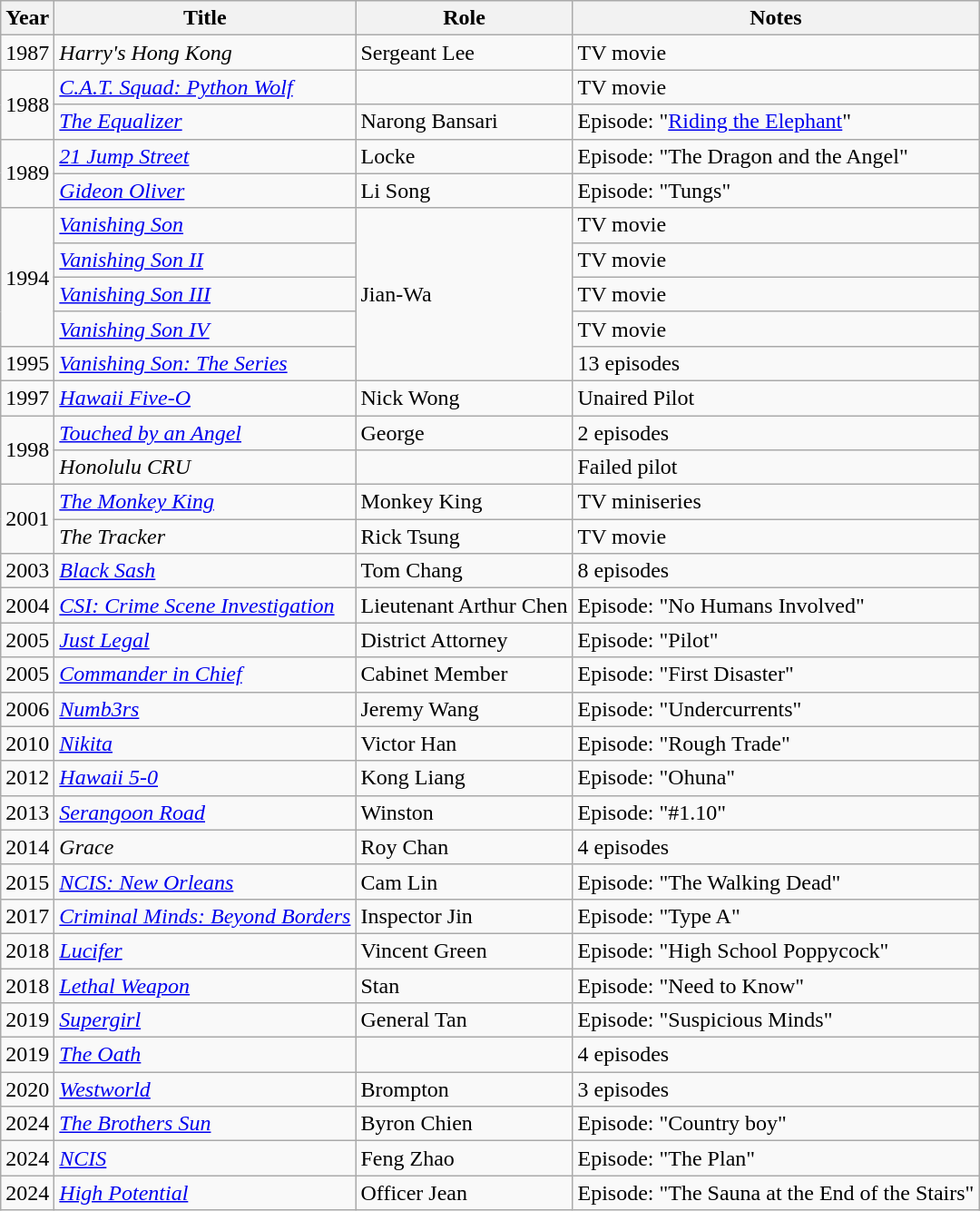<table class="wikitable sortable">
<tr>
<th>Year</th>
<th>Title</th>
<th>Role</th>
<th>Notes</th>
</tr>
<tr>
<td>1987</td>
<td><em>Harry's Hong Kong</em></td>
<td>Sergeant Lee</td>
<td>TV movie</td>
</tr>
<tr>
<td rowspan="2">1988</td>
<td><a href='#'><em>C.A.T. Squad: Python Wolf</em></a></td>
<td></td>
<td>TV movie</td>
</tr>
<tr>
<td><em><a href='#'>The Equalizer</a></em></td>
<td>Narong Bansari</td>
<td>Episode: "<a href='#'>Riding the Elephant</a>"</td>
</tr>
<tr>
<td rowspan="2">1989</td>
<td><em><a href='#'>21 Jump Street</a></em></td>
<td>Locke</td>
<td>Episode: "The Dragon and the Angel"</td>
</tr>
<tr>
<td><em><a href='#'>Gideon Oliver</a></em></td>
<td>Li Song</td>
<td>Episode: "Tungs"</td>
</tr>
<tr>
<td rowspan="4">1994</td>
<td><em><a href='#'>Vanishing Son</a></em></td>
<td rowspan="5">Jian-Wa</td>
<td>TV movie</td>
</tr>
<tr>
<td><em><a href='#'>Vanishing Son II</a></em></td>
<td>TV movie</td>
</tr>
<tr>
<td><em><a href='#'>Vanishing Son III</a></em></td>
<td>TV movie</td>
</tr>
<tr>
<td><em><a href='#'>Vanishing Son IV</a></em></td>
<td>TV movie</td>
</tr>
<tr>
<td>1995</td>
<td><em><a href='#'>Vanishing Son: The Series</a></em></td>
<td>13 episodes</td>
</tr>
<tr>
<td>1997</td>
<td><em><a href='#'>Hawaii Five-O</a></em></td>
<td>Nick Wong</td>
<td>Unaired Pilot</td>
</tr>
<tr>
<td rowspan="2">1998</td>
<td><em><a href='#'>Touched by an Angel</a></em></td>
<td>George</td>
<td>2 episodes</td>
</tr>
<tr>
<td><em>Honolulu CRU</em></td>
<td></td>
<td>Failed pilot</td>
</tr>
<tr>
<td rowspan="2">2001</td>
<td><em><a href='#'>The Monkey King</a></em></td>
<td>Monkey King</td>
<td>TV miniseries</td>
</tr>
<tr>
<td><em>The Tracker</em></td>
<td>Rick Tsung</td>
<td>TV movie</td>
</tr>
<tr>
<td>2003</td>
<td><em><a href='#'>Black Sash</a></em></td>
<td>Tom Chang</td>
<td>8 episodes</td>
</tr>
<tr>
<td>2004</td>
<td><em><a href='#'>CSI: Crime Scene Investigation</a></em></td>
<td>Lieutenant Arthur Chen</td>
<td>Episode: "No Humans Involved"</td>
</tr>
<tr>
<td>2005</td>
<td><em><a href='#'>Just Legal</a></em></td>
<td>District Attorney</td>
<td>Episode: "Pilot"</td>
</tr>
<tr>
<td>2005</td>
<td><em><a href='#'>Commander in Chief</a></em></td>
<td>Cabinet Member</td>
<td>Episode: "First Disaster"</td>
</tr>
<tr>
<td>2006</td>
<td><em><a href='#'>Numb3rs</a></em></td>
<td>Jeremy Wang</td>
<td>Episode: "Undercurrents"</td>
</tr>
<tr>
<td>2010</td>
<td><em><a href='#'>Nikita</a></em></td>
<td>Victor Han</td>
<td>Episode: "Rough Trade"</td>
</tr>
<tr>
<td>2012</td>
<td><em><a href='#'>Hawaii 5-0</a></em></td>
<td>Kong Liang</td>
<td>Episode: "Ohuna"</td>
</tr>
<tr>
<td>2013</td>
<td><em><a href='#'>Serangoon Road</a></em></td>
<td>Winston</td>
<td>Episode: "#1.10"</td>
</tr>
<tr>
<td>2014</td>
<td><em>Grace</em></td>
<td>Roy Chan</td>
<td>4 episodes</td>
</tr>
<tr>
<td>2015</td>
<td><em><a href='#'>NCIS: New Orleans</a></em></td>
<td>Cam Lin</td>
<td>Episode: "The Walking Dead"</td>
</tr>
<tr>
<td>2017</td>
<td><em><a href='#'>Criminal Minds: Beyond Borders</a></em></td>
<td>Inspector Jin</td>
<td>Episode: "Type A"</td>
</tr>
<tr>
<td>2018</td>
<td><em><a href='#'>Lucifer</a></em></td>
<td>Vincent Green</td>
<td>Episode: "High School Poppycock"</td>
</tr>
<tr>
<td>2018</td>
<td><em><a href='#'>Lethal Weapon</a></em></td>
<td>Stan</td>
<td>Episode: "Need to Know"</td>
</tr>
<tr>
<td>2019</td>
<td><em><a href='#'>Supergirl</a></em></td>
<td>General Tan</td>
<td>Episode: "Suspicious Minds"</td>
</tr>
<tr>
<td>2019</td>
<td><em><a href='#'>The Oath</a></em></td>
<td></td>
<td>4 episodes</td>
</tr>
<tr>
<td>2020</td>
<td><em><a href='#'>Westworld</a></em></td>
<td>Brompton</td>
<td>3 episodes</td>
</tr>
<tr>
<td>2024</td>
<td><em><a href='#'>The Brothers Sun</a></em></td>
<td>Byron Chien</td>
<td>Episode: "Country boy"</td>
</tr>
<tr>
<td>2024</td>
<td><em><a href='#'>NCIS</a></em></td>
<td>Feng Zhao</td>
<td>Episode: "The Plan"</td>
</tr>
<tr>
<td>2024</td>
<td><em><a href='#'>High Potential</a></em></td>
<td>Officer Jean</td>
<td>Episode: "The Sauna at the End of the Stairs"</td>
</tr>
</table>
